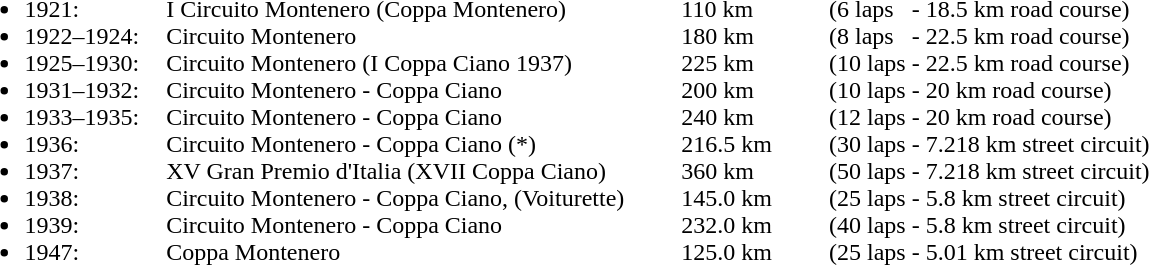<table>
<tr>
<td><br><ul><li>1921:</li><li>1922–1924:</li><li>1925–1930:</li><li>1931–1932:</li><li>1933–1935:</li><li>1936:</li><li>1937:</li><li>1938:</li><li>1939:</li><li>1947:</li></ul></td>
<td width="10px">  </td>
<td><br>I Circuito Montenero (Coppa Montenero)<br>
Circuito Montenero<br>
Circuito Montenero (I Coppa Ciano 1937)<br>
Circuito Montenero - Coppa Ciano<br>
Circuito Montenero - Coppa Ciano<br>
Circuito Montenero - Coppa Ciano (*)<br>
XV Gran Premio d'Italia (XVII Coppa Ciano)<br>
Circuito Montenero - Coppa Ciano, (Voiturette)<br>
Circuito Montenero - Coppa Ciano<br>
Coppa Montenero</td>
<td width="30px"> </td>
<td><br>110 km<br>
180 km<br>
225 km<br>
200 km<br>
240 km<br>
216.5 km<br>
360 km<br>
145.0 km<br>
232.0 km<br>
125.0 km</td>
<td width="30px"> </td>
<td><br>(6 laps    - 18.5 km road course)<br>
(8 laps    - 22.5 km road course)<br>
(10 laps - 22.5 km road course)<br>
(10 laps - 20 km road course)<br>
(12 laps - 20 km road course)<br>
(30 laps - 7.218 km street circuit)<br>
(50 laps - 7.218 km street circuit) <br>
(25 laps - 5.8 km street circuit)<br>
(40 laps - 5.8 km street circuit)<br>
(25 laps - 5.01 km street circuit)</td>
</tr>
</table>
